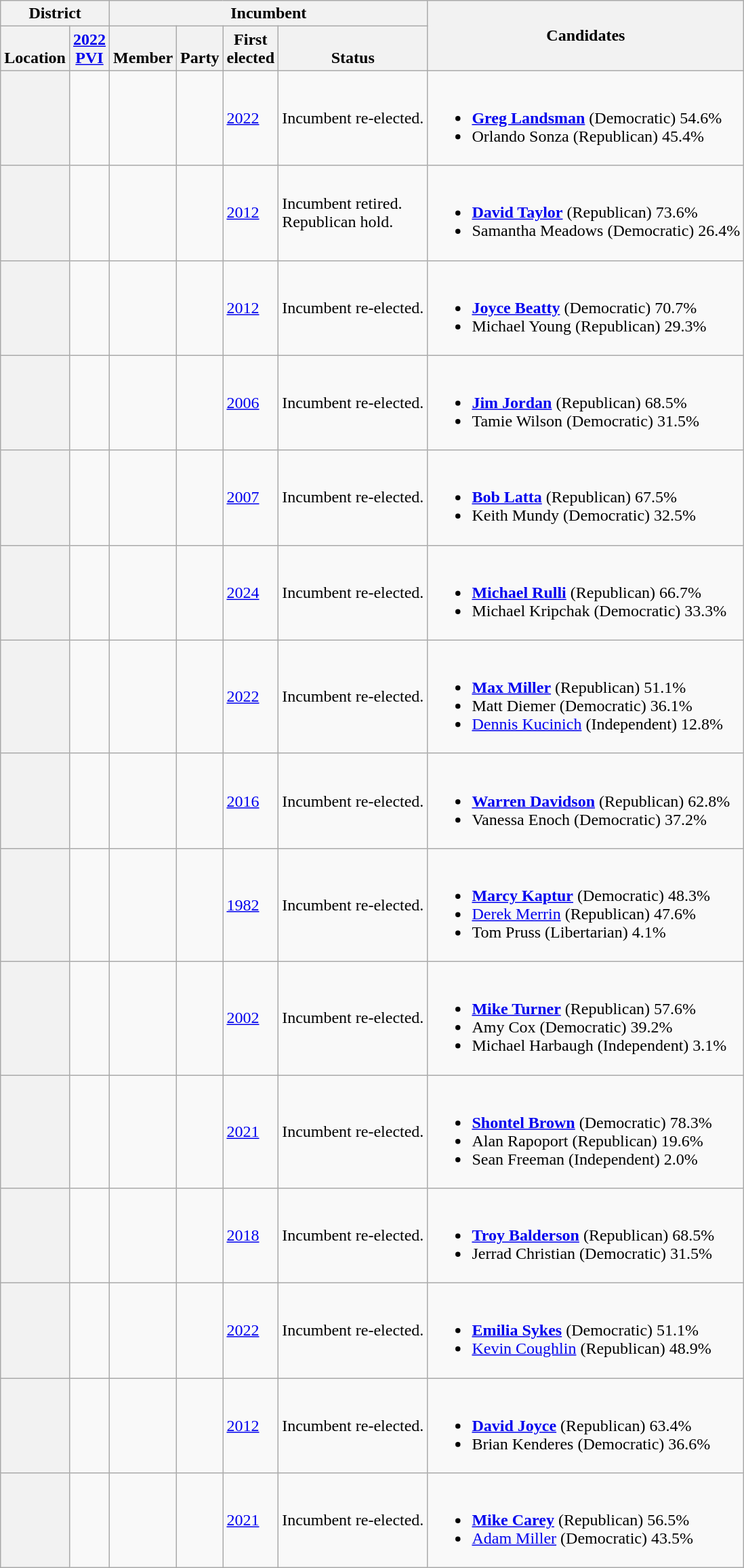<table class="wikitable sortable">
<tr>
<th colspan=2>District</th>
<th colspan=4>Incumbent</th>
<th rowspan=2 class="unsortable">Candidates</th>
</tr>
<tr valign=bottom>
<th>Location</th>
<th><a href='#'>2022<br>PVI</a></th>
<th>Member</th>
<th>Party</th>
<th>First<br>elected</th>
<th>Status</th>
</tr>
<tr>
<th></th>
<td></td>
<td></td>
<td></td>
<td><a href='#'>2022</a></td>
<td>Incumbent re-elected.</td>
<td nowrap><br><ul><li> <strong><a href='#'>Greg Landsman</a></strong> (Democratic) 54.6%</li><li>Orlando Sonza (Republican) 45.4%</li></ul></td>
</tr>
<tr>
<th></th>
<td></td>
<td></td>
<td></td>
<td><a href='#'>2012</a></td>
<td>Incumbent retired.<br>Republican hold.</td>
<td nowrap><br><ul><li> <strong><a href='#'>David Taylor</a></strong> (Republican) 73.6%</li><li>Samantha Meadows (Democratic) 26.4%</li></ul></td>
</tr>
<tr>
<th></th>
<td></td>
<td></td>
<td></td>
<td><a href='#'>2012</a></td>
<td>Incumbent re-elected.</td>
<td nowrap><br><ul><li> <strong><a href='#'>Joyce Beatty</a></strong> (Democratic) 70.7%</li><li>Michael Young (Republican) 29.3%</li></ul></td>
</tr>
<tr>
<th></th>
<td></td>
<td></td>
<td></td>
<td><a href='#'>2006</a></td>
<td>Incumbent re-elected.</td>
<td nowrap><br><ul><li> <strong><a href='#'>Jim Jordan</a></strong> (Republican) 68.5%</li><li>Tamie Wilson (Democratic) 31.5%</li></ul></td>
</tr>
<tr>
<th></th>
<td></td>
<td></td>
<td></td>
<td><a href='#'>2007 </a></td>
<td>Incumbent re-elected.</td>
<td nowrap><br><ul><li> <strong><a href='#'>Bob Latta</a></strong> (Republican) 67.5%</li><li>Keith Mundy (Democratic) 32.5%</li></ul></td>
</tr>
<tr>
<th></th>
<td></td>
<td></td>
<td></td>
<td><a href='#'>2024 </a></td>
<td>Incumbent re-elected.</td>
<td nowrap><br><ul><li> <strong><a href='#'>Michael Rulli</a></strong> (Republican) 66.7%</li><li>Michael Kripchak (Democratic) 33.3%</li></ul></td>
</tr>
<tr>
<th></th>
<td></td>
<td></td>
<td></td>
<td><a href='#'>2022</a></td>
<td>Incumbent re-elected.</td>
<td nowrap><br><ul><li> <strong><a href='#'>Max Miller</a></strong> (Republican) 51.1%</li><li>Matt Diemer (Democratic) 36.1%</li><li><a href='#'>Dennis Kucinich</a> (Independent) 12.8%</li></ul></td>
</tr>
<tr>
<th></th>
<td></td>
<td></td>
<td></td>
<td><a href='#'>2016 </a></td>
<td>Incumbent re-elected.</td>
<td nowrap><br><ul><li> <strong><a href='#'>Warren Davidson</a></strong> (Republican) 62.8%</li><li>Vanessa Enoch (Democratic) 37.2%</li></ul></td>
</tr>
<tr>
<th></th>
<td></td>
<td></td>
<td></td>
<td><a href='#'>1982</a></td>
<td>Incumbent re-elected.</td>
<td nowrap><br><ul><li> <strong><a href='#'>Marcy Kaptur</a></strong> (Democratic) 48.3%</li><li><a href='#'>Derek Merrin</a> (Republican) 47.6%</li><li>Tom Pruss (Libertarian) 4.1%</li></ul></td>
</tr>
<tr>
<th></th>
<td></td>
<td></td>
<td></td>
<td><a href='#'>2002</a></td>
<td>Incumbent re-elected.</td>
<td nowrap><br><ul><li> <strong><a href='#'>Mike Turner</a></strong> (Republican) 57.6%</li><li>Amy Cox (Democratic) 39.2%</li><li>Michael Harbaugh (Independent) 3.1%</li></ul></td>
</tr>
<tr>
<th></th>
<td></td>
<td></td>
<td></td>
<td><a href='#'>2021 </a></td>
<td>Incumbent re-elected.</td>
<td nowrap><br><ul><li> <strong><a href='#'>Shontel Brown</a></strong> (Democratic) 78.3%</li><li>Alan Rapoport (Republican) 19.6%</li><li>Sean Freeman (Independent) 2.0%</li></ul></td>
</tr>
<tr>
<th></th>
<td></td>
<td></td>
<td></td>
<td><a href='#'>2018 </a></td>
<td>Incumbent re-elected.</td>
<td nowrap><br><ul><li> <strong><a href='#'>Troy Balderson</a></strong> (Republican) 68.5%</li><li>Jerrad Christian (Democratic) 31.5%</li></ul></td>
</tr>
<tr>
<th></th>
<td></td>
<td></td>
<td></td>
<td><a href='#'>2022</a></td>
<td>Incumbent re-elected.</td>
<td nowrap><br><ul><li> <strong><a href='#'>Emilia Sykes</a></strong> (Democratic) 51.1%</li><li><a href='#'>Kevin Coughlin</a> (Republican) 48.9%</li></ul></td>
</tr>
<tr>
<th></th>
<td></td>
<td></td>
<td></td>
<td><a href='#'>2012</a></td>
<td>Incumbent re-elected.</td>
<td nowrap><br><ul><li> <strong><a href='#'>David Joyce</a></strong> (Republican) 63.4%</li><li>Brian Kenderes (Democratic) 36.6%</li></ul></td>
</tr>
<tr>
<th></th>
<td></td>
<td></td>
<td></td>
<td><a href='#'>2021 </a></td>
<td>Incumbent re-elected.</td>
<td nowrap><br><ul><li> <strong><a href='#'>Mike Carey</a></strong> (Republican) 56.5%</li><li><a href='#'>Adam Miller</a> (Democratic) 43.5%</li></ul></td>
</tr>
</table>
